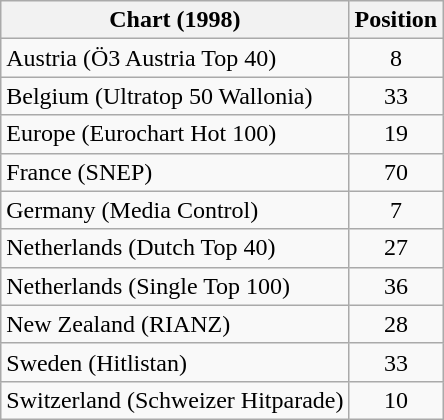<table class="wikitable sortable">
<tr>
<th>Chart (1998)</th>
<th>Position</th>
</tr>
<tr>
<td>Austria (Ö3 Austria Top 40)</td>
<td align="center">8</td>
</tr>
<tr>
<td>Belgium (Ultratop 50 Wallonia)</td>
<td align="center">33</td>
</tr>
<tr>
<td>Europe (Eurochart Hot 100)</td>
<td align="center">19</td>
</tr>
<tr>
<td>France (SNEP)</td>
<td align="center">70</td>
</tr>
<tr>
<td>Germany (Media Control)</td>
<td align="center">7</td>
</tr>
<tr>
<td>Netherlands (Dutch Top 40)</td>
<td align="center">27</td>
</tr>
<tr>
<td>Netherlands (Single Top 100)</td>
<td align="center">36</td>
</tr>
<tr>
<td>New Zealand (RIANZ)</td>
<td align="center">28</td>
</tr>
<tr>
<td>Sweden (Hitlistan)</td>
<td align="center">33</td>
</tr>
<tr>
<td>Switzerland (Schweizer Hitparade)</td>
<td align="center">10</td>
</tr>
</table>
